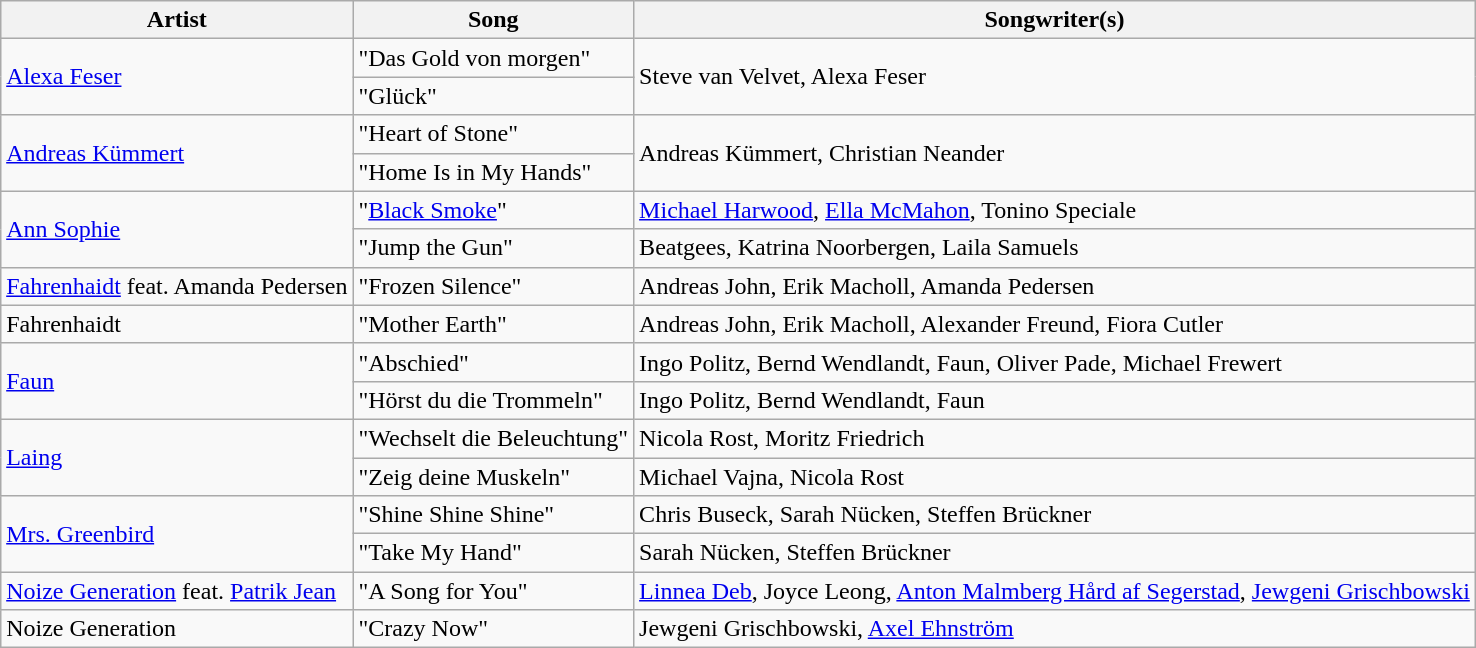<table class="sortable wikitable" style="margin: 1em auto 1em auto;">
<tr>
<th>Artist</th>
<th>Song</th>
<th>Songwriter(s)</th>
</tr>
<tr>
<td rowspan="2"><a href='#'>Alexa Feser</a></td>
<td>"Das Gold von morgen"</td>
<td rowspan="2">Steve van Velvet, Alexa Feser</td>
</tr>
<tr>
<td>"Glück"</td>
</tr>
<tr>
<td rowspan="2"><a href='#'>Andreas Kümmert</a></td>
<td>"Heart of Stone"</td>
<td rowspan="2">Andreas Kümmert, Christian Neander</td>
</tr>
<tr>
<td>"Home Is in My Hands"</td>
</tr>
<tr>
<td rowspan="2"><a href='#'>Ann Sophie</a></td>
<td>"<a href='#'>Black Smoke</a>"</td>
<td><a href='#'>Michael Harwood</a>, <a href='#'>Ella McMahon</a>, Tonino Speciale</td>
</tr>
<tr>
<td>"Jump the Gun"</td>
<td>Beatgees, Katrina Noorbergen, Laila Samuels</td>
</tr>
<tr>
<td><a href='#'>Fahrenhaidt</a> feat. Amanda Pedersen</td>
<td>"Frozen Silence"</td>
<td>Andreas John, Erik Macholl, Amanda Pedersen</td>
</tr>
<tr>
<td>Fahrenhaidt</td>
<td>"Mother Earth"</td>
<td>Andreas John, Erik Macholl, Alexander Freund, Fiora Cutler</td>
</tr>
<tr>
<td rowspan="2"><a href='#'>Faun</a></td>
<td>"Abschied"</td>
<td>Ingo Politz, Bernd Wendlandt, Faun, Oliver Pade, Michael Frewert</td>
</tr>
<tr>
<td>"Hörst du die Trommeln"</td>
<td>Ingo Politz, Bernd Wendlandt, Faun</td>
</tr>
<tr>
<td rowspan="2"><a href='#'>Laing</a></td>
<td>"Wechselt die Beleuchtung"</td>
<td>Nicola Rost, Moritz Friedrich</td>
</tr>
<tr>
<td>"Zeig deine Muskeln"</td>
<td>Michael Vajna, Nicola Rost</td>
</tr>
<tr>
<td rowspan="2"><a href='#'>Mrs. Greenbird</a></td>
<td>"Shine Shine Shine"</td>
<td>Chris Buseck, Sarah Nücken, Steffen Brückner</td>
</tr>
<tr>
<td>"Take My Hand"</td>
<td>Sarah Nücken, Steffen Brückner</td>
</tr>
<tr>
<td><a href='#'>Noize Generation</a> feat. <a href='#'>Patrik Jean</a></td>
<td>"A Song for You"</td>
<td><a href='#'>Linnea Deb</a>, Joyce Leong, <a href='#'>Anton Malmberg Hård af Segerstad</a>, <a href='#'>Jewgeni Grischbowski</a></td>
</tr>
<tr>
<td>Noize Generation</td>
<td>"Crazy Now"</td>
<td>Jewgeni Grischbowski, <a href='#'>Axel Ehnström</a></td>
</tr>
</table>
